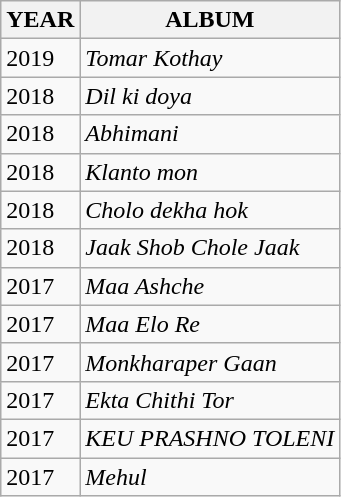<table class="wikitable">
<tr>
<th>YEAR</th>
<th>ALBUM</th>
</tr>
<tr>
<td>2019</td>
<td><em>Tomar Kothay</em></td>
</tr>
<tr>
<td>2018</td>
<td><em>Dil ki doya</em></td>
</tr>
<tr>
<td>2018</td>
<td><em>Abhimani</em></td>
</tr>
<tr>
<td>2018</td>
<td><em> Klanto mon</em></td>
</tr>
<tr>
<td>2018</td>
<td><em> Cholo dekha hok </em></td>
</tr>
<tr>
<td>2018</td>
<td><em>Jaak Shob Chole Jaak</em></td>
</tr>
<tr>
<td>2017</td>
<td><em>Maa Ashche</em></td>
</tr>
<tr>
<td>2017</td>
<td><em>Maa Elo Re</em></td>
</tr>
<tr>
<td>2017</td>
<td><em>Monkharaper Gaan</em></td>
</tr>
<tr>
<td>2017</td>
<td><em>Ekta Chithi Tor</em></td>
</tr>
<tr>
<td>2017</td>
<td><em>KEU PRASHNO TOLENI</em></td>
</tr>
<tr>
<td>2017</td>
<td><em>Mehul</em></td>
</tr>
</table>
